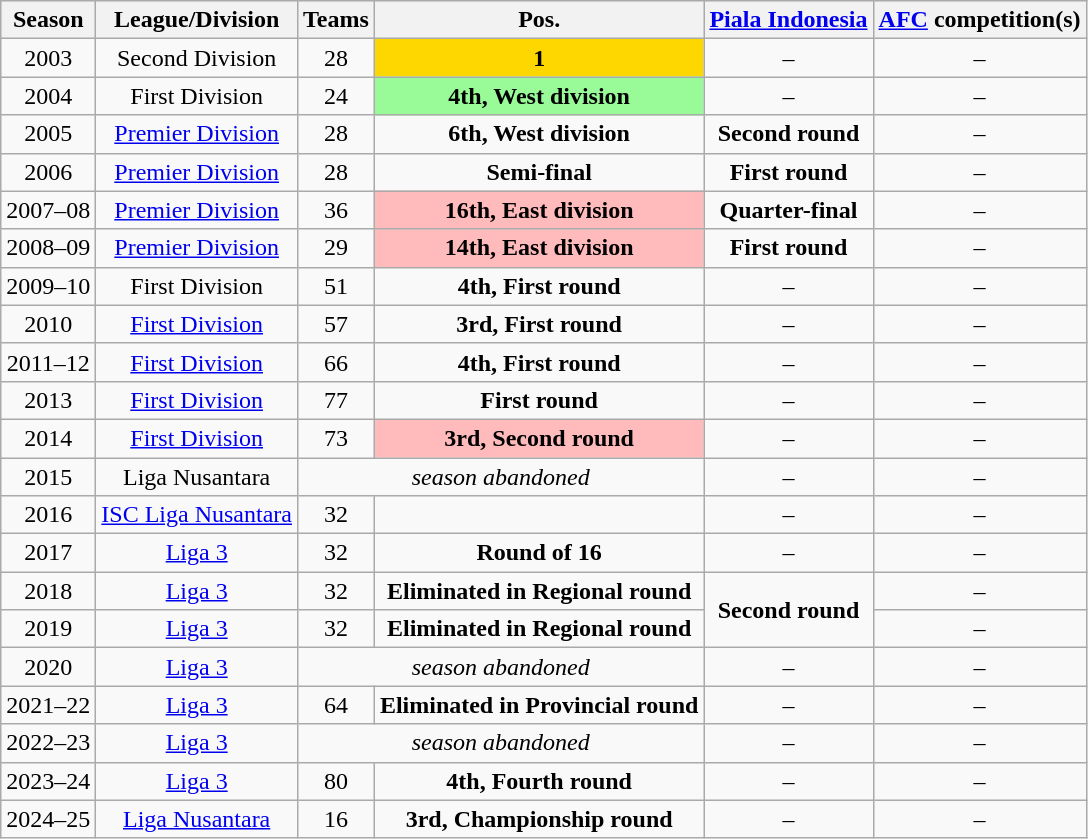<table class="wikitable" style="text-align:center">
<tr style="background:#efefef;">
<th>Season</th>
<th>League/Division</th>
<th>Teams</th>
<th>Pos.</th>
<th><a href='#'>Piala Indonesia</a></th>
<th colspan=2><a href='#'>AFC</a> competition(s)</th>
</tr>
<tr>
<td>2003</td>
<td>Second Division</td>
<td>28</td>
<td style="background: gold;"><strong>1</strong></td>
<td>–</td>
<td>–</td>
</tr>
<tr>
<td>2004</td>
<td>First Division</td>
<td>24</td>
<td bgcolor="palegreen"><strong>4th, West division</strong></td>
<td>–</td>
<td>–</td>
</tr>
<tr>
<td>2005</td>
<td><a href='#'>Premier Division</a></td>
<td>28</td>
<td><strong>6th, West division</strong></td>
<td><strong>Second round</strong></td>
<td>–</td>
</tr>
<tr>
<td>2006</td>
<td><a href='#'>Premier Division</a></td>
<td>28</td>
<td><strong>Semi-final</strong></td>
<td><strong>First round</strong></td>
<td>–</td>
</tr>
<tr>
<td>2007–08</td>
<td><a href='#'>Premier Division</a></td>
<td>36</td>
<td style="background: #FFBBBB;"><strong>16th, East division</strong></td>
<td><strong>Quarter-final</strong></td>
<td>–</td>
</tr>
<tr>
<td>2008–09</td>
<td><a href='#'>Premier Division</a></td>
<td>29</td>
<td style="background: #FFBBBB;"><strong>14th, East division</strong></td>
<td><strong>First round</strong></td>
<td>–</td>
</tr>
<tr>
<td>2009–10</td>
<td>First Division</td>
<td>51</td>
<td><strong>4th, First round</strong></td>
<td>–</td>
<td>–</td>
</tr>
<tr>
<td>2010</td>
<td><a href='#'>First Division</a></td>
<td>57</td>
<td><strong>3rd, First round</strong></td>
<td>–</td>
<td>–</td>
</tr>
<tr>
<td>2011–12</td>
<td><a href='#'>First Division</a></td>
<td>66</td>
<td><strong>4th, First round</strong></td>
<td>–</td>
<td>–</td>
</tr>
<tr>
<td>2013</td>
<td><a href='#'>First Division</a></td>
<td>77</td>
<td><strong>First round</strong></td>
<td>–</td>
<td>–</td>
</tr>
<tr>
<td>2014</td>
<td><a href='#'>First Division</a></td>
<td>73</td>
<td style="background: #FFBBBB;"><strong>3rd, Second round</strong></td>
<td>–</td>
<td>–</td>
</tr>
<tr>
<td>2015</td>
<td>Liga Nusantara</td>
<td colspan="2"><em>season abandoned</em></td>
<td>–</td>
<td>–</td>
</tr>
<tr>
<td>2016</td>
<td><a href='#'>ISC Liga Nusantara</a></td>
<td>32</td>
<td></td>
<td>–</td>
<td>–</td>
</tr>
<tr>
<td>2017</td>
<td><a href='#'>Liga 3</a></td>
<td>32</td>
<td><strong>Round of 16</strong></td>
<td>–</td>
<td>–</td>
</tr>
<tr>
<td>2018</td>
<td><a href='#'>Liga 3</a></td>
<td>32</td>
<td><strong>Eliminated in Regional round</strong></td>
<td rowspan="2"><strong>Second round</strong></td>
<td>–</td>
</tr>
<tr>
<td>2019</td>
<td><a href='#'>Liga 3</a></td>
<td>32</td>
<td><strong>Eliminated in Regional round</strong></td>
<td>–</td>
</tr>
<tr>
<td>2020</td>
<td><a href='#'>Liga 3</a></td>
<td colspan="2"><em>season abandoned</em></td>
<td>–</td>
<td>–</td>
</tr>
<tr>
<td>2021–22</td>
<td><a href='#'>Liga 3</a></td>
<td>64</td>
<td><strong>Eliminated in Provincial round</strong></td>
<td>–</td>
<td>–</td>
</tr>
<tr>
<td>2022–23</td>
<td><a href='#'>Liga 3</a></td>
<td colspan="2"><em>season abandoned</em></td>
<td>–</td>
<td>–</td>
</tr>
<tr>
<td>2023–24</td>
<td><a href='#'>Liga 3</a></td>
<td>80</td>
<td><strong>4th, Fourth round</strong></td>
<td>–</td>
<td>–</td>
</tr>
<tr>
<td>2024–25</td>
<td><a href='#'>Liga Nusantara</a></td>
<td>16</td>
<td><strong>3rd, Championship round</strong></td>
<td>–</td>
<td>–</td>
</tr>
</table>
